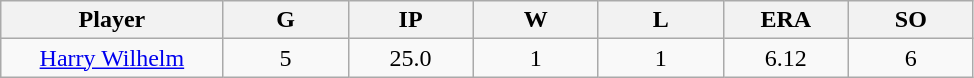<table class="wikitable sortable">
<tr>
<th bgcolor="#DDDDFF" width="16%">Player</th>
<th bgcolor="#DDDDFF" width="9%">G</th>
<th bgcolor="#DDDDFF" width="9%">IP</th>
<th bgcolor="#DDDDFF" width="9%">W</th>
<th bgcolor="#DDDDFF" width="9%">L</th>
<th bgcolor="#DDDDFF" width="9%">ERA</th>
<th bgcolor="#DDDDFF" width="9%">SO</th>
</tr>
<tr align="center">
<td><a href='#'>Harry Wilhelm</a></td>
<td>5</td>
<td>25.0</td>
<td>1</td>
<td>1</td>
<td>6.12</td>
<td>6</td>
</tr>
</table>
